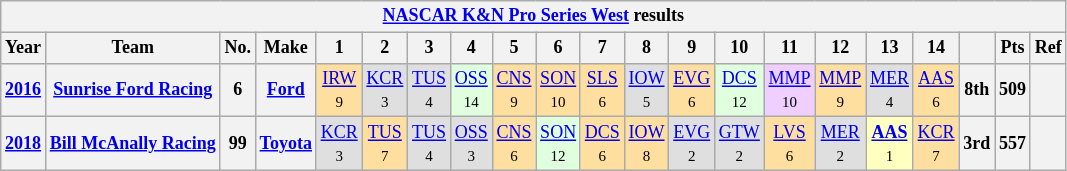<table class="wikitable" style="text-align:center; font-size:75%">
<tr>
<th colspan=23><a href='#'>NASCAR K&N Pro Series West</a> results</th>
</tr>
<tr>
<th>Year</th>
<th>Team</th>
<th>No.</th>
<th>Make</th>
<th>1</th>
<th>2</th>
<th>3</th>
<th>4</th>
<th>5</th>
<th>6</th>
<th>7</th>
<th>8</th>
<th>9</th>
<th>10</th>
<th>11</th>
<th>12</th>
<th>13</th>
<th>14</th>
<th></th>
<th>Pts</th>
<th>Ref</th>
</tr>
<tr>
<th><a href='#'>2016</a></th>
<th><a href='#'>Sunrise Ford Racing</a></th>
<th>6</th>
<th><a href='#'>Ford</a></th>
<td style="background:#FFDF9F;"><a href='#'>IRW</a><br><small>9</small></td>
<td style="background:#DFDFDF;"><a href='#'>KCR</a><br><small>3</small></td>
<td style="background:#DFDFDF;"><a href='#'>TUS</a><br><small>4</small></td>
<td style="background:#DFFFDF;"><a href='#'>OSS</a><br><small>14</small></td>
<td style="background:#FFDF9F;"><a href='#'>CNS</a><br><small>9</small></td>
<td style="background:#FFDF9F;"><a href='#'>SON</a><br><small>10</small></td>
<td style="background:#FFDF9F;"><a href='#'>SLS</a><br><small>6</small></td>
<td style="background:#DFDFDF;"><a href='#'>IOW</a><br><small>5</small></td>
<td style="background:#FFDF9F;"><a href='#'>EVG</a><br><small>6</small></td>
<td style="background:#DFFFDF;"><a href='#'>DCS</a><br><small>12</small></td>
<td style="background:#EFCFFF;"><a href='#'>MMP</a><br><small>10</small></td>
<td style="background:#FFDF9F;"><a href='#'>MMP</a><br><small>9</small></td>
<td style="background:#DFDFDF;"><a href='#'>MER</a><br><small>4</small></td>
<td style="background:#FFDF9F;"><a href='#'>AAS</a><br><small>6</small></td>
<th>8th</th>
<th>509</th>
<th></th>
</tr>
<tr>
<th><a href='#'>2018</a></th>
<th><a href='#'>Bill McAnally Racing</a></th>
<th>99</th>
<th><a href='#'>Toyota</a></th>
<td style="background:#DFDFDF;"><a href='#'>KCR</a><br><small>3</small></td>
<td style="background:#FFDF9F;"><a href='#'>TUS</a><br><small>7</small></td>
<td style="background:#DFDFDF;"><a href='#'>TUS</a><br><small>4</small></td>
<td style="background:#DFDFDF;"><a href='#'>OSS</a><br><small>3</small></td>
<td style="background:#FFDF9F;"><a href='#'>CNS</a><br><small>6</small></td>
<td style="background:#DFFFDF;"><a href='#'>SON</a><br><small>12</small></td>
<td style="background:#FFDF9F;"><a href='#'>DCS</a><br><small>6</small></td>
<td style="background:#FFDF9F;"><a href='#'>IOW</a><br><small>8</small></td>
<td style="background:#DFDFDF;"><a href='#'>EVG</a><br><small>2</small></td>
<td style="background:#DFDFDF;"><a href='#'>GTW</a><br><small>2</small></td>
<td style="background:#FFDF9F;"><a href='#'>LVS</a><br><small>6</small></td>
<td style="background:#DFDFDF;"><a href='#'>MER</a><br><small>2</small></td>
<td style="background:#FFFFBF;"><strong><a href='#'>AAS</a></strong><br><small>1</small></td>
<td style="background:#FFDF9F;"><a href='#'>KCR</a><br><small>7</small></td>
<th>3rd</th>
<th>557</th>
<th></th>
</tr>
</table>
